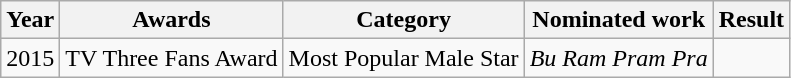<table class="wikitable">
<tr>
<th>Year</th>
<th>Awards</th>
<th>Category</th>
<th>Nominated work</th>
<th>Result</th>
</tr>
<tr>
<td>2015</td>
<td>TV Three Fans Award</td>
<td>Most Popular Male Star</td>
<td><em>Bu Ram Pram Pra</em></td>
<td></td>
</tr>
</table>
